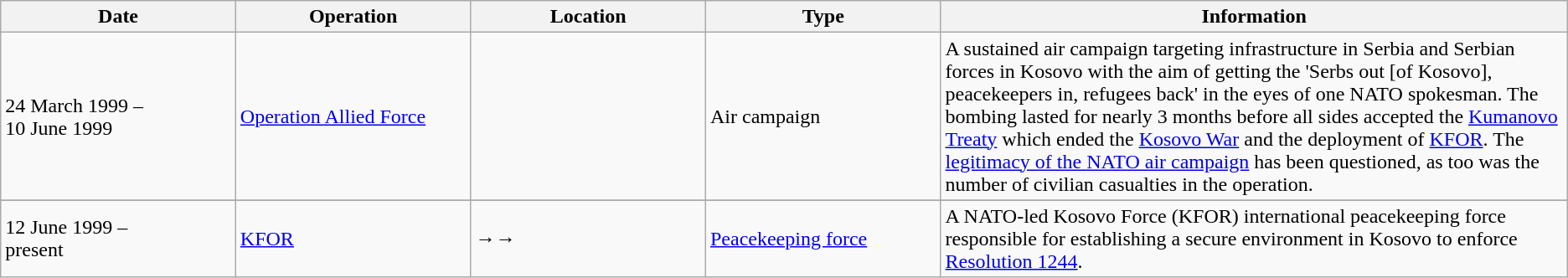<table class="wikitable">
<tr>
<th width=15%>Date</th>
<th width=15%>Operation</th>
<th width=15%>Location</th>
<th width=15%>Type</th>
<th>Information</th>
</tr>
<tr>
<td>24 March 1999 –<br>10 June 1999</td>
<td><a href='#'>Operation Allied Force</a></td>
<td></td>
<td>Air campaign</td>
<td>A sustained air campaign targeting infrastructure in Serbia and Serbian forces in Kosovo with the aim of getting the 'Serbs out [of Kosovo], peacekeepers in, refugees back' in the eyes of one NATO spokesman. The bombing lasted for nearly 3 months before all sides accepted the <a href='#'>Kumanovo Treaty</a> which ended the <a href='#'>Kosovo War</a> and the deployment of <a href='#'>KFOR</a>. The <a href='#'>legitimacy of the NATO air campaign</a> has been questioned, as too was the number of civilian casualties in the operation.</td>
</tr>
<tr>
</tr>
<tr>
<td>12 June 1999 –<br>present</td>
<td><a href='#'>KFOR</a></td>
<td>→→</td>
<td><a href='#'>Peacekeeping force</a></td>
<td>A NATO-led Kosovo Force (KFOR) international peacekeeping force responsible for establishing a secure environment in Kosovo to enforce <a href='#'>Resolution 1244</a>.</td>
</tr>
</table>
